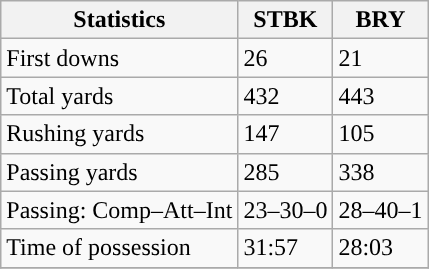<table class="wikitable" style="float: left;">
<tr>
<th>Statistics</th>
<th>STBK</th>
<th>BRY</th>
</tr>
<tr>
<td>First downs</td>
<td>26</td>
<td>21</td>
</tr>
<tr>
<td>Total yards</td>
<td>432</td>
<td>443</td>
</tr>
<tr>
<td>Rushing yards</td>
<td>147</td>
<td>105</td>
</tr>
<tr>
<td>Passing yards</td>
<td>285</td>
<td>338</td>
</tr>
<tr>
<td>Passing: Comp–Att–Int</td>
<td>23–30–0</td>
<td>28–40–1</td>
</tr>
<tr>
<td>Time of possession</td>
<td>31:57</td>
<td>28:03</td>
</tr>
<tr>
</tr>
</table>
